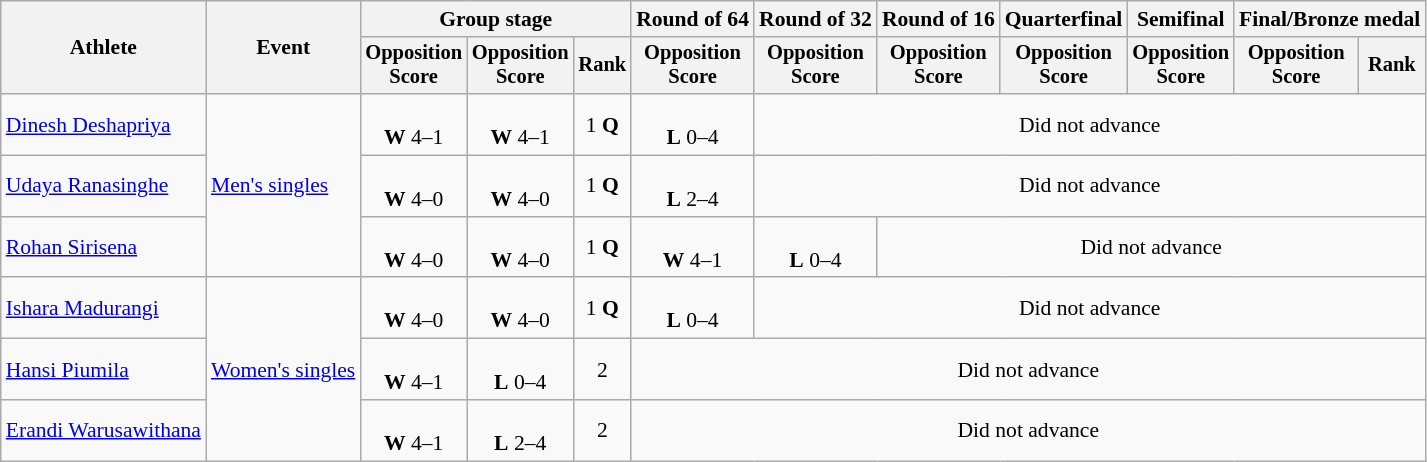<table class="wikitable" style="font-size:90%">
<tr>
<th rowspan=2>Athlete</th>
<th rowspan=2>Event</th>
<th colspan=3>Group stage</th>
<th>Round of 64</th>
<th>Round of 32</th>
<th>Round of 16</th>
<th>Quarterfinal</th>
<th>Semifinal</th>
<th colspan=2>Final/Bronze medal</th>
</tr>
<tr style="font-size:95%">
<th>Opposition<br>Score</th>
<th>Opposition<br>Score</th>
<th>Rank</th>
<th>Opposition<br>Score</th>
<th>Opposition<br>Score</th>
<th>Opposition<br>Score</th>
<th>Opposition<br>Score</th>
<th>Opposition<br>Score</th>
<th>Opposition<br>Score</th>
<th>Rank</th>
</tr>
<tr align=center>
<td align=left><a href='#'>Dinesh Deshapriya</a></td>
<td align=left rowspan="3"><a href='#'>Men's singles</a></td>
<td><br><strong>W</strong> 4–1</td>
<td><br><strong>W</strong> 4–1</td>
<td>1 <strong>Q</strong></td>
<td><br><strong>L</strong> 0–4</td>
<td colspan="6">Did not advance</td>
</tr>
<tr align=center>
<td align=left><a href='#'>Udaya Ranasinghe</a></td>
<td><br><strong>W</strong> 4–0</td>
<td><br><strong>W</strong> 4–0</td>
<td>1 <strong>Q</strong></td>
<td><br><strong>L</strong> 2–4</td>
<td colspan="6">Did not advance</td>
</tr>
<tr align=center>
<td align=left><a href='#'>Rohan Sirisena</a></td>
<td><br><strong>W</strong> 4–0</td>
<td><br><strong>W</strong> 4–0</td>
<td>1 <strong>Q</strong></td>
<td><br><strong>W</strong> 4–1</td>
<td><br><strong>L</strong> 0–4</td>
<td colspan="5">Did not advance</td>
</tr>
<tr align=center>
<td align=left><a href='#'>Ishara Madurangi</a></td>
<td align=left rowspan="3"><a href='#'>Women's singles</a></td>
<td><br><strong>W</strong> 4–0</td>
<td><br><strong>W</strong> 4–0</td>
<td>1 <strong>Q</strong></td>
<td><br><strong>L</strong> 0–4</td>
<td colspan="6">Did not advance</td>
</tr>
<tr align=center>
<td align=left><a href='#'>Hansi Piumila</a></td>
<td><br><strong>W</strong> 4–1</td>
<td><br><strong>L</strong> 0–4</td>
<td>2</td>
<td colspan="7">Did not advance</td>
</tr>
<tr align=center>
<td align=left><a href='#'>Erandi Warusawithana</a></td>
<td><br><strong>W</strong> 4–1</td>
<td><br><strong>L</strong> 2–4</td>
<td>2</td>
<td colspan="7">Did not advance</td>
</tr>
</table>
